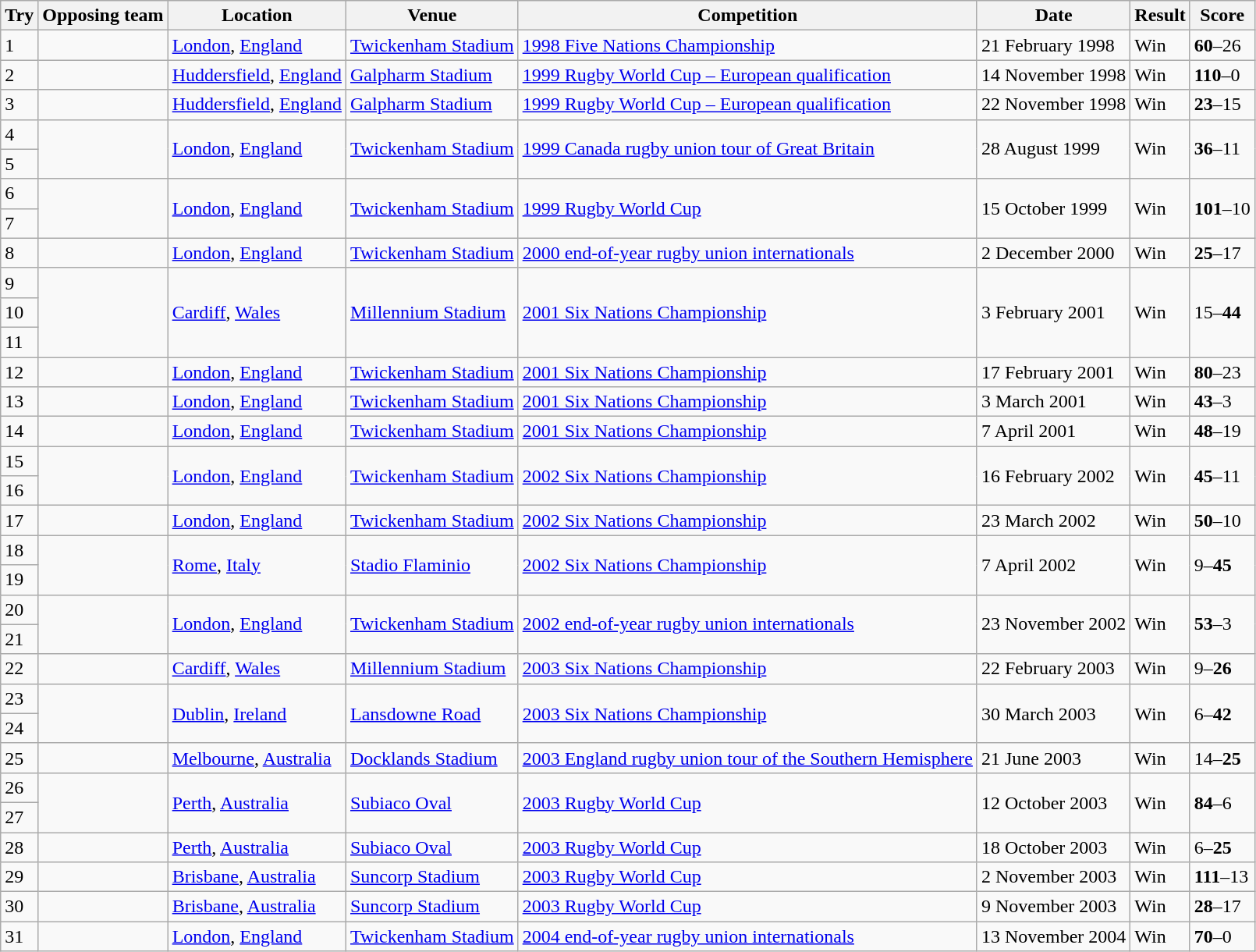<table class="wikitable">
<tr>
<th>Try</th>
<th>Opposing team</th>
<th>Location</th>
<th>Venue</th>
<th>Competition</th>
<th>Date</th>
<th>Result</th>
<th>Score</th>
</tr>
<tr>
<td>1</td>
<td></td>
<td><a href='#'>London</a>, <a href='#'>England</a></td>
<td><a href='#'>Twickenham Stadium</a></td>
<td><a href='#'>1998 Five Nations Championship</a></td>
<td>21 February 1998</td>
<td>Win</td>
<td><strong>60</strong>–26</td>
</tr>
<tr>
<td>2</td>
<td></td>
<td><a href='#'>Huddersfield</a>, <a href='#'>England</a></td>
<td><a href='#'>Galpharm Stadium</a></td>
<td><a href='#'>1999 Rugby World Cup – European qualification</a></td>
<td>14 November 1998</td>
<td>Win</td>
<td><strong>110</strong>–0</td>
</tr>
<tr>
<td>3</td>
<td></td>
<td><a href='#'>Huddersfield</a>, <a href='#'>England</a></td>
<td><a href='#'>Galpharm Stadium</a></td>
<td><a href='#'>1999 Rugby World Cup – European qualification</a></td>
<td>22 November 1998</td>
<td>Win</td>
<td><strong>23</strong>–15</td>
</tr>
<tr>
<td>4</td>
<td rowspan="2"></td>
<td rowspan="2"><a href='#'>London</a>, <a href='#'>England</a></td>
<td rowspan="2"><a href='#'>Twickenham Stadium</a></td>
<td rowspan="2"><a href='#'>1999 Canada rugby union tour of Great Britain</a></td>
<td rowspan="2">28 August 1999</td>
<td rowspan="2">Win</td>
<td rowspan="2"><strong>36</strong>–11</td>
</tr>
<tr>
<td>5</td>
</tr>
<tr>
<td>6</td>
<td rowspan="2"></td>
<td rowspan="2"><a href='#'>London</a>, <a href='#'>England</a></td>
<td rowspan="2"><a href='#'>Twickenham Stadium</a></td>
<td rowspan="2"><a href='#'>1999 Rugby World Cup</a></td>
<td rowspan="2">15 October 1999</td>
<td rowspan="2">Win</td>
<td rowspan="2"><strong>101</strong>–10</td>
</tr>
<tr>
<td>7</td>
</tr>
<tr>
<td>8</td>
<td></td>
<td><a href='#'>London</a>, <a href='#'>England</a></td>
<td><a href='#'>Twickenham Stadium</a></td>
<td><a href='#'>2000 end-of-year rugby union internationals</a></td>
<td>2 December 2000</td>
<td>Win</td>
<td><strong>25</strong>–17</td>
</tr>
<tr>
<td>9</td>
<td rowspan="3"></td>
<td rowspan="3"><a href='#'>Cardiff</a>, <a href='#'>Wales</a></td>
<td rowspan="3"><a href='#'>Millennium Stadium</a></td>
<td rowspan="3"><a href='#'>2001 Six Nations Championship</a></td>
<td rowspan="3">3 February 2001</td>
<td rowspan="3">Win</td>
<td rowspan="3">15–<strong>44</strong></td>
</tr>
<tr>
<td>10</td>
</tr>
<tr>
<td>11</td>
</tr>
<tr>
<td>12</td>
<td></td>
<td><a href='#'>London</a>, <a href='#'>England</a></td>
<td><a href='#'>Twickenham Stadium</a></td>
<td><a href='#'>2001 Six Nations Championship</a></td>
<td>17 February 2001</td>
<td>Win</td>
<td><strong>80</strong>–23</td>
</tr>
<tr>
<td>13</td>
<td></td>
<td><a href='#'>London</a>, <a href='#'>England</a></td>
<td><a href='#'>Twickenham Stadium</a></td>
<td><a href='#'>2001 Six Nations Championship</a></td>
<td>3 March 2001</td>
<td>Win</td>
<td><strong>43</strong>–3</td>
</tr>
<tr>
<td>14</td>
<td></td>
<td><a href='#'>London</a>, <a href='#'>England</a></td>
<td><a href='#'>Twickenham Stadium</a></td>
<td><a href='#'>2001 Six Nations Championship</a></td>
<td>7 April 2001</td>
<td>Win</td>
<td><strong>48</strong>–19</td>
</tr>
<tr>
<td>15</td>
<td rowspan="2"></td>
<td rowspan="2"><a href='#'>London</a>, <a href='#'>England</a></td>
<td rowspan="2"><a href='#'>Twickenham Stadium</a></td>
<td rowspan="2"><a href='#'>2002 Six Nations Championship</a></td>
<td rowspan="2">16 February 2002</td>
<td rowspan="2">Win</td>
<td rowspan="2"><strong>45</strong>–11</td>
</tr>
<tr>
<td>16</td>
</tr>
<tr>
<td>17</td>
<td></td>
<td><a href='#'>London</a>, <a href='#'>England</a></td>
<td><a href='#'>Twickenham Stadium</a></td>
<td><a href='#'>2002 Six Nations Championship</a></td>
<td>23 March 2002</td>
<td>Win</td>
<td><strong>50</strong>–10</td>
</tr>
<tr>
<td>18</td>
<td rowspan="2"></td>
<td rowspan="2"><a href='#'>Rome</a>, <a href='#'>Italy</a></td>
<td rowspan="2"><a href='#'>Stadio Flaminio</a></td>
<td rowspan="2"><a href='#'>2002 Six Nations Championship</a></td>
<td rowspan="2">7 April 2002</td>
<td rowspan="2">Win</td>
<td rowspan="2">9–<strong>45</strong></td>
</tr>
<tr>
<td>19</td>
</tr>
<tr>
<td>20</td>
<td rowspan="2"></td>
<td rowspan="2"><a href='#'>London</a>, <a href='#'>England</a></td>
<td rowspan="2"><a href='#'>Twickenham Stadium</a></td>
<td rowspan="2"><a href='#'>2002 end-of-year rugby union internationals</a></td>
<td rowspan="2">23 November 2002</td>
<td rowspan="2">Win</td>
<td rowspan="2"><strong>53</strong>–3</td>
</tr>
<tr>
<td>21</td>
</tr>
<tr>
<td>22</td>
<td></td>
<td><a href='#'>Cardiff</a>, <a href='#'>Wales</a></td>
<td><a href='#'>Millennium Stadium</a></td>
<td><a href='#'>2003 Six Nations Championship</a></td>
<td>22 February 2003</td>
<td>Win</td>
<td>9–<strong>26</strong></td>
</tr>
<tr>
<td>23</td>
<td rowspan="2"></td>
<td rowspan="2"><a href='#'>Dublin</a>, <a href='#'>Ireland</a></td>
<td rowspan="2"><a href='#'>Lansdowne Road</a></td>
<td rowspan="2"><a href='#'>2003 Six Nations Championship</a></td>
<td rowspan="2">30 March 2003</td>
<td rowspan="2">Win</td>
<td rowspan="2">6–<strong>42</strong></td>
</tr>
<tr>
<td>24</td>
</tr>
<tr>
<td>25</td>
<td></td>
<td><a href='#'>Melbourne</a>, <a href='#'>Australia</a></td>
<td><a href='#'>Docklands Stadium</a></td>
<td><a href='#'>2003 England rugby union tour of the Southern Hemisphere</a></td>
<td>21 June 2003</td>
<td>Win</td>
<td>14–<strong>25</strong></td>
</tr>
<tr>
<td>26</td>
<td rowspan="2"></td>
<td rowspan="2"><a href='#'>Perth</a>, <a href='#'>Australia</a></td>
<td rowspan="2"><a href='#'>Subiaco Oval</a></td>
<td rowspan="2"><a href='#'>2003 Rugby World Cup</a></td>
<td rowspan="2">12 October 2003</td>
<td rowspan="2">Win</td>
<td rowspan="2"><strong>84</strong>–6</td>
</tr>
<tr>
<td>27</td>
</tr>
<tr>
<td>28</td>
<td></td>
<td><a href='#'>Perth</a>, <a href='#'>Australia</a></td>
<td><a href='#'>Subiaco Oval</a></td>
<td><a href='#'>2003 Rugby World Cup</a></td>
<td>18 October 2003</td>
<td>Win</td>
<td>6–<strong>25</strong></td>
</tr>
<tr>
<td>29</td>
<td></td>
<td><a href='#'>Brisbane</a>, <a href='#'>Australia</a></td>
<td><a href='#'>Suncorp Stadium</a></td>
<td><a href='#'>2003 Rugby World Cup</a></td>
<td>2 November 2003</td>
<td>Win</td>
<td><strong>111</strong>–13</td>
</tr>
<tr>
<td>30</td>
<td></td>
<td><a href='#'>Brisbane</a>, <a href='#'>Australia</a></td>
<td><a href='#'>Suncorp Stadium</a></td>
<td><a href='#'>2003 Rugby World Cup</a></td>
<td>9 November 2003</td>
<td>Win</td>
<td><strong>28</strong>–17</td>
</tr>
<tr>
<td>31</td>
<td></td>
<td><a href='#'>London</a>, <a href='#'>England</a></td>
<td><a href='#'>Twickenham Stadium</a></td>
<td><a href='#'>2004 end-of-year rugby union internationals</a></td>
<td>13 November 2004</td>
<td>Win</td>
<td><strong>70</strong>–0</td>
</tr>
</table>
